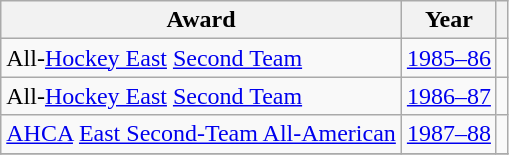<table class="wikitable">
<tr>
<th>Award</th>
<th>Year</th>
<th></th>
</tr>
<tr>
<td>All-<a href='#'>Hockey East</a> <a href='#'>Second Team</a></td>
<td><a href='#'>1985–86</a></td>
<td></td>
</tr>
<tr>
<td>All-<a href='#'>Hockey East</a> <a href='#'>Second Team</a></td>
<td><a href='#'>1986–87</a></td>
<td></td>
</tr>
<tr>
<td><a href='#'>AHCA</a> <a href='#'>East Second-Team All-American</a></td>
<td><a href='#'>1987–88</a></td>
<td></td>
</tr>
<tr>
</tr>
</table>
